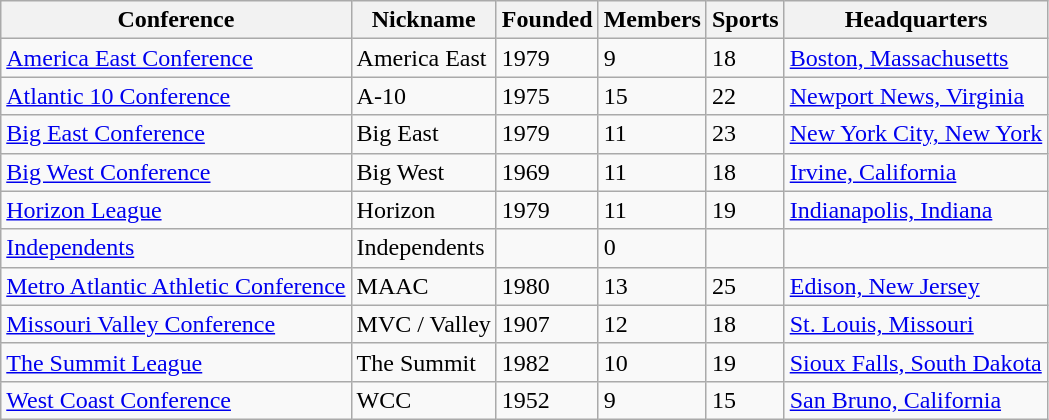<table class="wikitable sortable">
<tr>
<th>Conference</th>
<th>Nickname</th>
<th>Founded</th>
<th>Members</th>
<th>Sports</th>
<th>Headquarters</th>
</tr>
<tr>
<td><a href='#'>America East Conference</a></td>
<td>America East</td>
<td>1979</td>
<td>9</td>
<td>18</td>
<td><a href='#'>Boston, Massachusetts</a></td>
</tr>
<tr>
<td><a href='#'>Atlantic 10 Conference</a></td>
<td>A-10</td>
<td>1975</td>
<td>15</td>
<td>22</td>
<td><a href='#'>Newport News, Virginia</a></td>
</tr>
<tr>
<td><a href='#'>Big East Conference</a></td>
<td>Big East</td>
<td>1979</td>
<td>11</td>
<td>23</td>
<td><a href='#'>New York City, New York</a></td>
</tr>
<tr>
<td><a href='#'>Big West Conference</a></td>
<td>Big West</td>
<td>1969</td>
<td>11</td>
<td>18</td>
<td><a href='#'>Irvine, California</a></td>
</tr>
<tr>
<td><a href='#'>Horizon League</a></td>
<td>Horizon</td>
<td>1979</td>
<td>11</td>
<td>19</td>
<td><a href='#'>Indianapolis, Indiana</a></td>
</tr>
<tr>
<td><a href='#'>Independents</a></td>
<td>Independents</td>
<td></td>
<td>0</td>
<td></td>
<td></td>
</tr>
<tr>
<td><a href='#'>Metro Atlantic Athletic Conference</a></td>
<td>MAAC</td>
<td>1980</td>
<td>13</td>
<td>25</td>
<td><a href='#'>Edison, New Jersey</a></td>
</tr>
<tr>
<td><a href='#'>Missouri Valley Conference</a></td>
<td>MVC / Valley</td>
<td>1907</td>
<td>12</td>
<td>18</td>
<td><a href='#'>St. Louis, Missouri</a></td>
</tr>
<tr>
<td><a href='#'>The Summit League</a></td>
<td>The Summit</td>
<td>1982</td>
<td>10</td>
<td>19</td>
<td><a href='#'>Sioux Falls, South Dakota</a></td>
</tr>
<tr>
<td><a href='#'>West Coast Conference</a></td>
<td>WCC</td>
<td>1952</td>
<td>9</td>
<td>15</td>
<td><a href='#'>San Bruno, California</a></td>
</tr>
</table>
